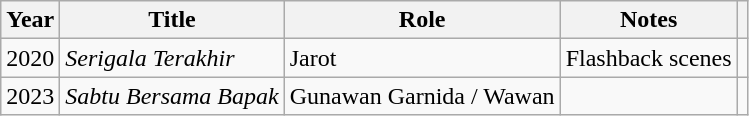<table class="wikitable plainrowheaders sortable">
<tr>
<th scope="col">Year</th>
<th scope="col">Title</th>
<th scope="col">Role</th>
<th scope="col" class="unsortable">Notes</th>
<th scope="col" class="unsortable"></th>
</tr>
<tr>
<td>2020</td>
<td><em>Serigala Terakhir</em></td>
<td>Jarot</td>
<td>Flashback scenes</td>
<td></td>
</tr>
<tr>
<td>2023</td>
<td><em>Sabtu Bersama Bapak</em></td>
<td>Gunawan Garnida / Wawan</td>
<td></td>
<td></td>
</tr>
</table>
